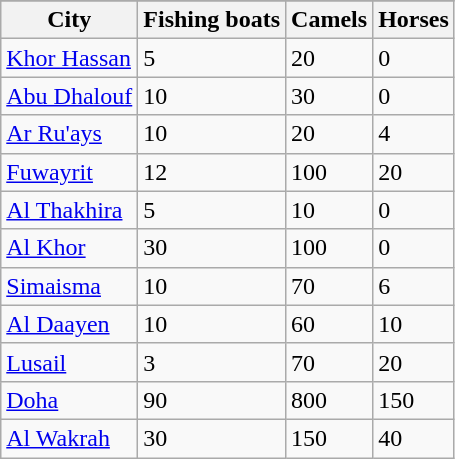<table class="wikitable">
<tr>
</tr>
<tr>
<th>City</th>
<th>Fishing boats</th>
<th>Camels</th>
<th>Horses</th>
</tr>
<tr>
<td><a href='#'>Khor Hassan</a></td>
<td>5</td>
<td>20</td>
<td>0</td>
</tr>
<tr>
<td><a href='#'>Abu Dhalouf</a></td>
<td>10</td>
<td>30</td>
<td>0</td>
</tr>
<tr>
<td><a href='#'>Ar Ru'ays</a></td>
<td>10</td>
<td>20</td>
<td>4</td>
</tr>
<tr>
<td><a href='#'>Fuwayrit</a></td>
<td>12</td>
<td>100</td>
<td>20</td>
</tr>
<tr>
<td><a href='#'>Al Thakhira</a></td>
<td>5</td>
<td>10</td>
<td>0</td>
</tr>
<tr>
<td><a href='#'>Al Khor</a></td>
<td>30</td>
<td>100</td>
<td>0</td>
</tr>
<tr>
<td><a href='#'>Simaisma</a></td>
<td>10</td>
<td>70</td>
<td>6</td>
</tr>
<tr>
<td><a href='#'>Al Daayen</a></td>
<td>10</td>
<td>60</td>
<td>10</td>
</tr>
<tr>
<td><a href='#'>Lusail</a></td>
<td>3</td>
<td>70</td>
<td>20</td>
</tr>
<tr>
<td><a href='#'>Doha</a></td>
<td>90</td>
<td>800</td>
<td>150</td>
</tr>
<tr>
<td><a href='#'>Al Wakrah</a></td>
<td>30</td>
<td>150</td>
<td>40</td>
</tr>
</table>
